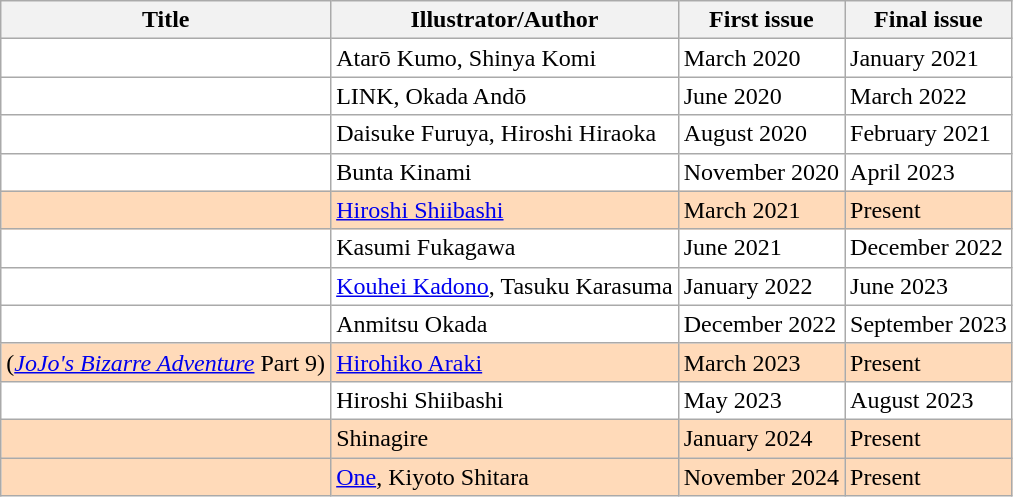<table class="wikitable sortable" style="background: #FFF;">
<tr>
<th>Title</th>
<th>Illustrator/Author</th>
<th>First issue</th>
<th>Final issue</th>
</tr>
<tr>
<td></td>
<td>Atarō Kumo, Shinya Komi</td>
<td>March 2020</td>
<td>January 2021</td>
</tr>
<tr>
<td></td>
<td>LINK, Okada Andō</td>
<td>June 2020</td>
<td>March 2022</td>
</tr>
<tr>
<td></td>
<td>Daisuke Furuya, Hiroshi Hiraoka</td>
<td>August 2020</td>
<td>February 2021</td>
</tr>
<tr>
<td></td>
<td>Bunta Kinami</td>
<td>November 2020</td>
<td>April 2023</td>
</tr>
<tr style="background-color:#FFDAB9;">
<td></td>
<td><a href='#'>Hiroshi Shiibashi</a></td>
<td>March 2021</td>
<td>Present</td>
</tr>
<tr>
<td></td>
<td>Kasumi Fukagawa</td>
<td>June 2021</td>
<td>December 2022</td>
</tr>
<tr>
<td></td>
<td><a href='#'>Kouhei Kadono</a>, Tasuku Karasuma</td>
<td>January 2022</td>
<td>June 2023</td>
</tr>
<tr>
<td></td>
<td>Anmitsu Okada</td>
<td>December 2022</td>
<td>September 2023</td>
</tr>
<tr style="background-color:#FFDAB9;">
<td> (<em><a href='#'>JoJo's Bizarre Adventure</a></em> Part 9)</td>
<td><a href='#'>Hirohiko Araki</a></td>
<td>March 2023</td>
<td>Present</td>
</tr>
<tr>
<td></td>
<td>Hiroshi Shiibashi</td>
<td>May 2023</td>
<td>August 2023</td>
</tr>
<tr style="background-color:#FFDAB9;">
<td></td>
<td>Shinagire</td>
<td>January 2024</td>
<td>Present</td>
</tr>
<tr style="background-color:#FFDAB9;">
<td></td>
<td><a href='#'>One</a>, Kiyoto Shitara</td>
<td>November 2024</td>
<td>Present</td>
</tr>
</table>
